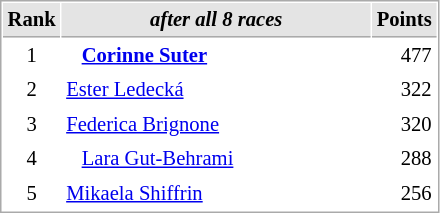<table cellspacing="1" cellpadding="3" style="border:1px solid #aaa; font-size:86%;">
<tr style="background:#e4e4e4;">
<th style="border-bottom:1px solid #aaa; width:10px;">Rank</th>
<th style="border-bottom:1px solid #aaa; width:200px; white-space:nowrap;"><em>after all 8 races</em></th>
<th style="border-bottom:1px solid #aaa; width:20px;">Points</th>
</tr>
<tr>
<td style="text-align:center;">1</td>
<td>   <strong><a href='#'>Corinne Suter</a></strong></td>
<td align="right">477</td>
</tr>
<tr>
<td style="text-align:center;">2</td>
<td> <a href='#'>Ester Ledecká</a></td>
<td align="right">322</td>
</tr>
<tr>
<td style="text-align:center;">3</td>
<td> <a href='#'>Federica Brignone</a></td>
<td align="right">320</td>
</tr>
<tr>
<td style="text-align:center;">4</td>
<td>   <a href='#'>Lara Gut-Behrami</a></td>
<td align="right">288</td>
</tr>
<tr>
<td style="text-align:center;">5</td>
<td> <a href='#'>Mikaela Shiffrin</a></td>
<td align="right">256</td>
</tr>
</table>
